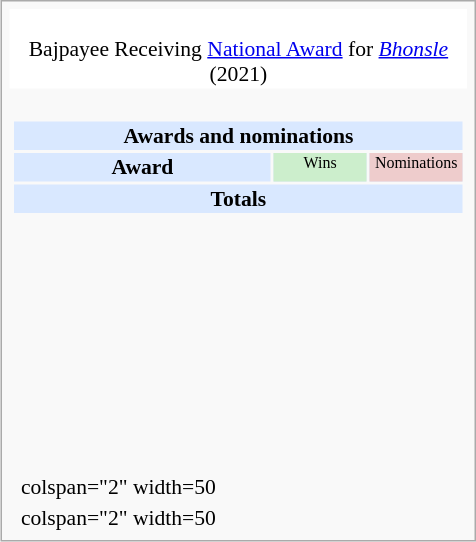<table class="infobox" style="width:22em; text-align:left; font-size:90%; vertical-align:middle; background:#;">
<tr style="background:white;">
<td colspan="3" style="text-align:center;"><br>Bajpayee Receiving <a href='#'>National Award</a> for <em><a href='#'>Bhonsle</a></em> (2021)</td>
</tr>
<tr>
<td colspan="3"><br><table class="collapsible collapsed" style="width:100%;">
<tr>
<th colspan="3" style="background:#d9e8ff; text-align:center;">Awards and nominations</th>
</tr>
<tr style="background:#d9e8ff; text-align:center;">
<th style="vertical-align: middle;">Award</th>
<td style="background:#cec; font-size:8pt; width:60px;">Wins</td>
<td style="background:#ecc; font-size:8pt; width:60px;">Nominations</td>
</tr>
<tr style="background:#d9e8ff;">
<td colspan="3" style="text-align:center;"><strong>Totals</strong></td>
</tr>
<tr>
<td style="text-align:left;"><br></td>
<td></td>
<td></td>
</tr>
<tr>
<td style="text-align:left;"><br></td>
<td></td>
<td></td>
</tr>
<tr>
<td style="text-align:left;"><br></td>
<td></td>
<td></td>
</tr>
<tr>
<td style="text-align:left;"><br></td>
<td></td>
<td></td>
</tr>
<tr>
<td style="text-align:left;"><br></td>
<td></td>
<td></td>
</tr>
<tr>
<td style="text-align:left;"><br></td>
<td></td>
<td></td>
</tr>
<tr>
<td style="text-align:left;"><br></td>
<td></td>
<td></td>
</tr>
<tr>
<td style="text-align:left;"><br></td>
<td></td>
<td></td>
</tr>
</table>
</td>
</tr>
<tr>
<td></td>
<td>colspan="2" width=50 </td>
</tr>
<tr>
<td></td>
<td>colspan="2" width=50 </td>
</tr>
</table>
